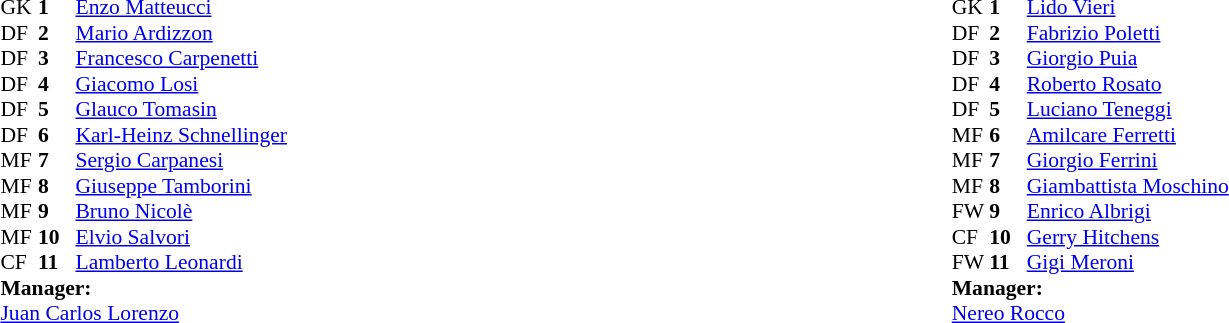<table width="100%">
<tr>
<td valign="top" width="50%"><br><table style="font-size: 90%" cellspacing="0" cellpadding="0" align=center>
<tr>
<th width="25"></th>
<th width="25"></th>
</tr>
<tr>
<td>GK</td>
<td><strong>1</strong></td>
<td> <a href='#'>Enzo Matteucci</a></td>
</tr>
<tr>
<td>DF</td>
<td><strong>2</strong></td>
<td> <a href='#'>Mario Ardizzon</a></td>
</tr>
<tr>
<td>DF</td>
<td><strong>3</strong></td>
<td> <a href='#'>Francesco Carpenetti</a></td>
</tr>
<tr>
<td>DF</td>
<td><strong>4</strong></td>
<td> <a href='#'>Giacomo Losi</a></td>
</tr>
<tr>
<td>DF</td>
<td><strong>5</strong></td>
<td> <a href='#'>Glauco Tomasin</a></td>
</tr>
<tr>
<td>DF</td>
<td><strong>6</strong></td>
<td> <a href='#'>Karl-Heinz Schnellinger</a></td>
</tr>
<tr>
<td>MF</td>
<td><strong>7</strong></td>
<td> <a href='#'>Sergio Carpanesi</a></td>
</tr>
<tr>
<td>MF</td>
<td><strong>8</strong></td>
<td> <a href='#'>Giuseppe Tamborini</a></td>
</tr>
<tr>
<td>MF</td>
<td><strong>9</strong></td>
<td> <a href='#'>Bruno Nicolè</a></td>
</tr>
<tr>
<td>MF</td>
<td><strong>10</strong></td>
<td> <a href='#'>Elvio Salvori</a></td>
</tr>
<tr>
<td>CF</td>
<td><strong>11</strong></td>
<td> <a href='#'>Lamberto Leonardi</a></td>
</tr>
<tr>
<td colspan=4><strong>Manager:</strong></td>
</tr>
<tr>
<td colspan="4"> <a href='#'>Juan Carlos Lorenzo</a></td>
</tr>
</table>
</td>
<td valign="top" width="50%"><br><table style="font-size: 90%" cellspacing="0" cellpadding="0" align=center>
<tr>
<td colspan="4"></td>
</tr>
<tr>
<th width="25"></th>
<th width="25"></th>
</tr>
<tr>
<td>GK</td>
<td><strong>1</strong></td>
<td> <a href='#'>Lido Vieri</a></td>
</tr>
<tr>
<td>DF</td>
<td><strong>2</strong></td>
<td> <a href='#'>Fabrizio Poletti</a></td>
</tr>
<tr>
<td>DF</td>
<td><strong>3</strong></td>
<td> <a href='#'>Giorgio Puia</a></td>
</tr>
<tr>
<td>DF</td>
<td><strong>4</strong></td>
<td> <a href='#'>Roberto Rosato</a></td>
</tr>
<tr>
<td>DF</td>
<td><strong>5</strong></td>
<td> <a href='#'>Luciano Teneggi</a></td>
</tr>
<tr>
<td>MF</td>
<td><strong>6</strong></td>
<td> <a href='#'>Amilcare Ferretti</a></td>
</tr>
<tr>
<td>MF</td>
<td><strong>7</strong></td>
<td> <a href='#'>Giorgio Ferrini</a></td>
</tr>
<tr>
<td>MF</td>
<td><strong>8</strong></td>
<td> <a href='#'>Giambattista Moschino</a></td>
</tr>
<tr>
<td>FW</td>
<td><strong>9</strong></td>
<td> <a href='#'>Enrico Albrigi</a></td>
</tr>
<tr>
<td>CF</td>
<td><strong>10</strong></td>
<td> <a href='#'>Gerry Hitchens</a></td>
</tr>
<tr>
<td>FW</td>
<td><strong>11</strong></td>
<td> <a href='#'>Gigi Meroni</a></td>
</tr>
<tr>
<td colspan=4><strong>Manager:</strong></td>
</tr>
<tr>
<td colspan="4"> <a href='#'>Nereo Rocco</a></td>
</tr>
</table>
</td>
</tr>
</table>
